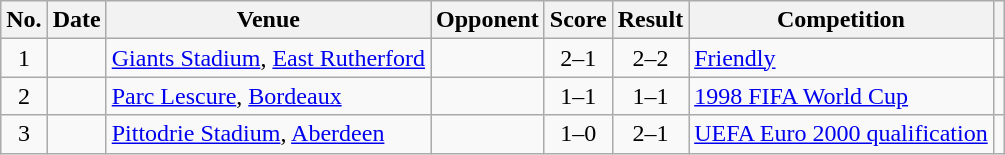<table class="wikitable sortable">
<tr>
<th scope="col">No.</th>
<th scope="col">Date</th>
<th scope="col">Venue</th>
<th scope="col">Opponent</th>
<th scope="col">Score</th>
<th scope="col">Result</th>
<th scope="col">Competition</th>
<th scope="col" class="unsortable"></th>
</tr>
<tr>
<td style="text-align:center">1</td>
<td></td>
<td><a href='#'>Giants Stadium</a>, <a href='#'>East Rutherford</a></td>
<td></td>
<td style="text-align:center">2–1</td>
<td style="text-align:center">2–2</td>
<td><a href='#'>Friendly</a></td>
<td></td>
</tr>
<tr>
<td style="text-align:center">2</td>
<td></td>
<td><a href='#'>Parc Lescure</a>, <a href='#'>Bordeaux</a></td>
<td></td>
<td style="text-align:center">1–1</td>
<td style="text-align:center">1–1</td>
<td><a href='#'>1998 FIFA World Cup</a></td>
<td></td>
</tr>
<tr>
<td style="text-align:center">3</td>
<td></td>
<td><a href='#'>Pittodrie Stadium</a>, <a href='#'>Aberdeen</a></td>
<td></td>
<td style="text-align:center">1–0</td>
<td style="text-align:center">2–1</td>
<td><a href='#'>UEFA Euro 2000 qualification</a></td>
<td></td>
</tr>
</table>
